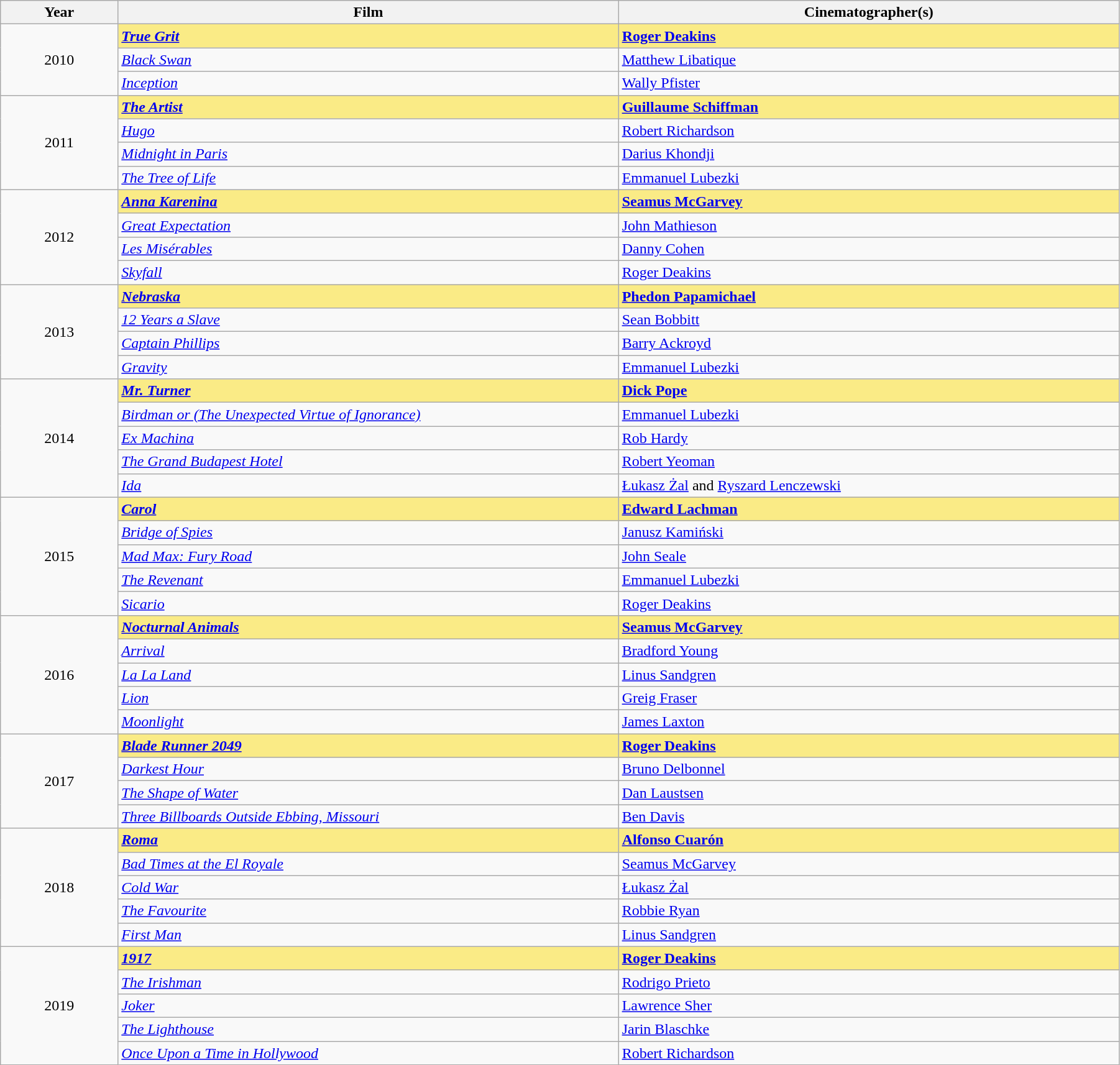<table class="wikitable" width="95%" cellpadding="5">
<tr>
<th width="100"><strong>Year</strong></th>
<th width="450"><strong>Film</strong></th>
<th width="450"><strong>Cinematographer(s)</strong></th>
</tr>
<tr>
<td rowspan="3" style="text-align:center;">2010<br></td>
<td style="background:#FAEB86;"><strong><em><a href='#'>True Grit</a></em></strong></td>
<td style="background:#FAEB86;"><strong><a href='#'>Roger Deakins</a></strong></td>
</tr>
<tr>
<td><em><a href='#'>Black Swan</a></em></td>
<td><a href='#'>Matthew Libatique</a></td>
</tr>
<tr>
<td><em><a href='#'>Inception</a></em></td>
<td><a href='#'>Wally Pfister</a></td>
</tr>
<tr>
<td rowspan="4" style="text-align:center;">2011<br></td>
<td style="background:#FAEB86;"><strong><em><a href='#'>The Artist</a></em></strong></td>
<td style="background:#FAEB86;"><strong><a href='#'>Guillaume Schiffman</a></strong></td>
</tr>
<tr>
<td><em><a href='#'>Hugo</a></em></td>
<td><a href='#'>Robert Richardson</a></td>
</tr>
<tr>
<td><em><a href='#'>Midnight in Paris</a></em></td>
<td><a href='#'>Darius Khondji</a></td>
</tr>
<tr>
<td><em><a href='#'>The Tree of Life</a></em></td>
<td><a href='#'>Emmanuel Lubezki</a></td>
</tr>
<tr>
<td rowspan="4" style="text-align:center;">2012<br></td>
<td style="background:#FAEB86;"><strong><em><a href='#'>Anna Karenina</a></em></strong></td>
<td style="background:#FAEB86;"><strong><a href='#'>Seamus McGarvey</a></strong></td>
</tr>
<tr>
<td><em><a href='#'>Great Expectation</a></em></td>
<td><a href='#'>John Mathieson</a></td>
</tr>
<tr>
<td><em><a href='#'>Les Misérables</a></em></td>
<td><a href='#'>Danny Cohen</a></td>
</tr>
<tr>
<td><em><a href='#'>Skyfall</a></em></td>
<td><a href='#'>Roger Deakins</a></td>
</tr>
<tr>
<td rowspan="4" style="text-align:center;">2013<br></td>
<td style="background:#FAEB86;"><strong><em><a href='#'>Nebraska</a></em></strong></td>
<td style="background:#FAEB86;"><strong><a href='#'>Phedon Papamichael</a></strong></td>
</tr>
<tr>
<td><em><a href='#'>12 Years a Slave</a></em></td>
<td><a href='#'>Sean Bobbitt</a></td>
</tr>
<tr>
<td><em><a href='#'>Captain Phillips</a></em></td>
<td><a href='#'>Barry Ackroyd</a></td>
</tr>
<tr>
<td><em><a href='#'>Gravity</a></em></td>
<td><a href='#'>Emmanuel Lubezki</a></td>
</tr>
<tr>
<td rowspan="5" style="text-align:center;">2014<br></td>
<td style="background:#FAEB86;"><strong><em><a href='#'>Mr. Turner</a></em></strong></td>
<td style="background:#FAEB86;"><strong><a href='#'>Dick Pope</a></strong></td>
</tr>
<tr>
<td><em><a href='#'>Birdman or (The Unexpected Virtue of Ignorance)</a></em></td>
<td><a href='#'>Emmanuel Lubezki</a></td>
</tr>
<tr>
<td><em><a href='#'>Ex Machina</a></em></td>
<td><a href='#'>Rob Hardy</a></td>
</tr>
<tr>
<td><em><a href='#'>The Grand Budapest Hotel</a></em></td>
<td><a href='#'>Robert Yeoman</a></td>
</tr>
<tr>
<td><em><a href='#'>Ida</a></em></td>
<td><a href='#'>Łukasz Żal</a> and <a href='#'>Ryszard Lenczewski</a></td>
</tr>
<tr>
<td rowspan="5" style="text-align:center;">2015</td>
<td style="background:#FAEB86;"><strong><em><a href='#'>Carol</a></em></strong></td>
<td style="background:#FAEB86;"><strong><a href='#'>Edward Lachman</a></strong></td>
</tr>
<tr>
<td><em><a href='#'>Bridge of Spies</a></em></td>
<td><a href='#'>Janusz Kamiński</a></td>
</tr>
<tr>
<td><em><a href='#'>Mad Max: Fury Road</a></em></td>
<td><a href='#'>John Seale</a></td>
</tr>
<tr>
<td><em><a href='#'>The Revenant</a></em></td>
<td><a href='#'>Emmanuel Lubezki</a></td>
</tr>
<tr>
<td><em><a href='#'>Sicario</a></em></td>
<td><a href='#'>Roger Deakins</a></td>
</tr>
<tr>
<td rowspan="5" style="text-align:center;">2016<br></td>
<td style="background:#FAEB86;"><strong><em><a href='#'>Nocturnal Animals</a></em></strong></td>
<td style="background:#FAEB86;"><strong><a href='#'>Seamus McGarvey</a></strong></td>
</tr>
<tr>
<td><em><a href='#'>Arrival</a></em></td>
<td><a href='#'>Bradford Young</a></td>
</tr>
<tr>
<td><em><a href='#'>La La Land</a></em></td>
<td><a href='#'>Linus Sandgren</a></td>
</tr>
<tr>
<td><em><a href='#'>Lion</a></em></td>
<td><a href='#'>Greig Fraser</a></td>
</tr>
<tr>
<td><em><a href='#'>Moonlight</a></em></td>
<td><a href='#'>James Laxton</a></td>
</tr>
<tr>
<td rowspan="4" style="text-align:center">2017<br></td>
<td style="background:#FAEB86;"><strong><em><a href='#'>Blade Runner 2049</a></em></strong></td>
<td style="background:#FAEB86;"><strong><a href='#'>Roger Deakins</a></strong></td>
</tr>
<tr>
<td><em><a href='#'>Darkest Hour</a></em></td>
<td><a href='#'>Bruno Delbonnel</a></td>
</tr>
<tr>
<td><em><a href='#'>The Shape of Water</a></em></td>
<td><a href='#'>Dan Laustsen</a></td>
</tr>
<tr>
<td><em><a href='#'>Three Billboards Outside Ebbing, Missouri</a></em></td>
<td><a href='#'>Ben Davis</a></td>
</tr>
<tr>
<td rowspan="5" style="text-align:center;">2018</td>
<td style="background:#FAEB86;"><strong><em><a href='#'>Roma</a></em></strong></td>
<td style="background:#FAEB86;"><strong><a href='#'>Alfonso Cuarón</a></strong></td>
</tr>
<tr>
<td><em><a href='#'>Bad Times at the El Royale</a></em></td>
<td><a href='#'>Seamus McGarvey</a></td>
</tr>
<tr>
<td><em><a href='#'>Cold War</a></em></td>
<td><a href='#'>Łukasz Żal</a></td>
</tr>
<tr>
<td><em><a href='#'>The Favourite</a></em></td>
<td><a href='#'>Robbie Ryan</a></td>
</tr>
<tr>
<td><em><a href='#'>First Man</a></em></td>
<td><a href='#'>Linus Sandgren</a></td>
</tr>
<tr>
<td rowspan="5" style="text-align:center;">2019<br></td>
<td style="background:#FAEB86;"><strong><em><a href='#'>1917</a></em></strong></td>
<td style="background:#FAEB86;"><strong><a href='#'>Roger Deakins</a></strong></td>
</tr>
<tr>
<td><em><a href='#'>The Irishman</a></em></td>
<td><a href='#'>Rodrigo Prieto</a></td>
</tr>
<tr>
<td><em><a href='#'>Joker</a></em></td>
<td><a href='#'>Lawrence Sher</a></td>
</tr>
<tr>
<td><em><a href='#'>The Lighthouse</a></em></td>
<td><a href='#'>Jarin Blaschke</a></td>
</tr>
<tr>
<td><em><a href='#'>Once Upon a Time in Hollywood</a></em></td>
<td><a href='#'>Robert Richardson</a></td>
</tr>
</table>
